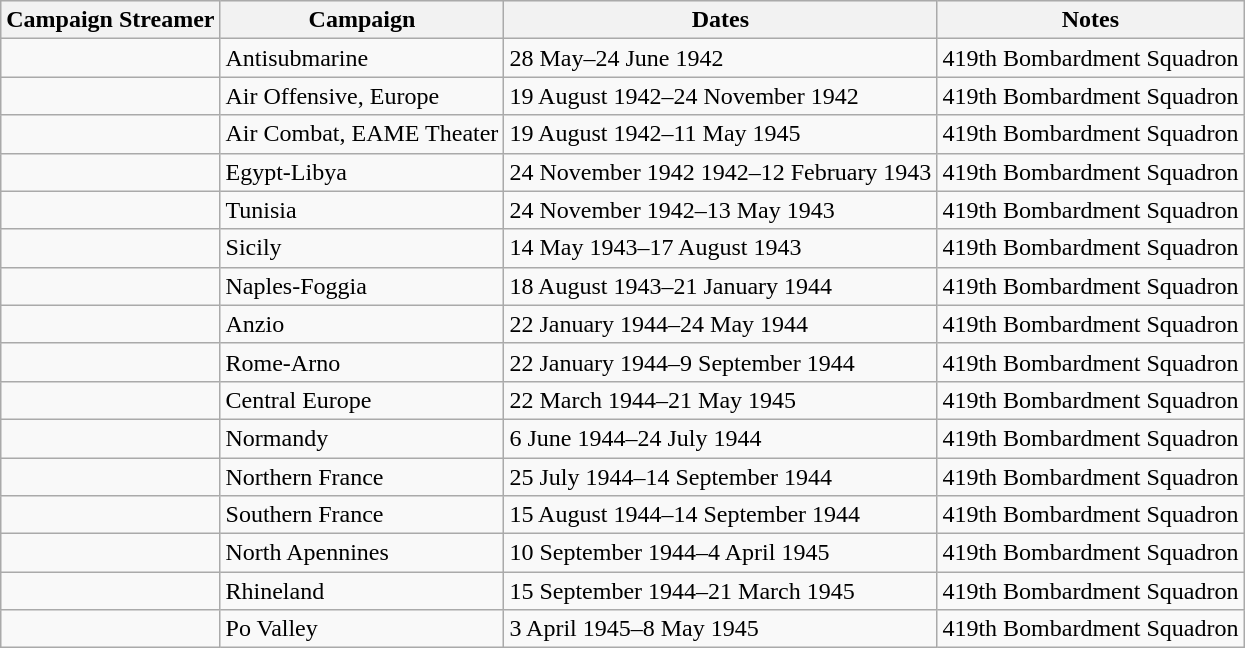<table class="wikitable">
<tr style="background:#efefef;">
<th>Campaign Streamer</th>
<th>Campaign</th>
<th>Dates</th>
<th>Notes</th>
</tr>
<tr>
<td></td>
<td>Antisubmarine</td>
<td>28 May–24 June 1942</td>
<td>419th Bombardment Squadron</td>
</tr>
<tr>
<td></td>
<td>Air Offensive, Europe</td>
<td>19 August 1942–24 November 1942</td>
<td>419th Bombardment Squadron</td>
</tr>
<tr>
<td></td>
<td>Air Combat, EAME Theater</td>
<td>19 August 1942–11 May 1945</td>
<td>419th Bombardment Squadron</td>
</tr>
<tr>
<td></td>
<td>Egypt-Libya</td>
<td>24 November 1942 1942–12 February 1943</td>
<td>419th Bombardment Squadron</td>
</tr>
<tr>
<td></td>
<td>Tunisia</td>
<td>24 November 1942–13 May 1943</td>
<td>419th Bombardment Squadron</td>
</tr>
<tr>
<td></td>
<td>Sicily</td>
<td>14 May 1943–17 August 1943</td>
<td>419th Bombardment Squadron</td>
</tr>
<tr>
<td></td>
<td>Naples-Foggia</td>
<td>18 August 1943–21 January 1944</td>
<td>419th Bombardment Squadron</td>
</tr>
<tr>
<td></td>
<td>Anzio</td>
<td>22 January 1944–24 May 1944</td>
<td>419th Bombardment Squadron</td>
</tr>
<tr>
<td></td>
<td>Rome-Arno</td>
<td>22 January 1944–9 September 1944</td>
<td>419th Bombardment Squadron</td>
</tr>
<tr>
<td></td>
<td>Central Europe</td>
<td>22 March 1944–21 May 1945</td>
<td>419th Bombardment Squadron</td>
</tr>
<tr>
<td></td>
<td>Normandy</td>
<td>6 June 1944–24 July 1944</td>
<td>419th Bombardment Squadron</td>
</tr>
<tr>
<td></td>
<td>Northern France</td>
<td>25 July 1944–14 September 1944</td>
<td>419th Bombardment Squadron</td>
</tr>
<tr>
<td></td>
<td>Southern France</td>
<td>15 August 1944–14 September 1944</td>
<td>419th Bombardment Squadron</td>
</tr>
<tr>
<td></td>
<td>North Apennines</td>
<td>10 September 1944–4 April 1945</td>
<td>419th Bombardment Squadron</td>
</tr>
<tr>
<td></td>
<td>Rhineland</td>
<td>15 September 1944–21 March 1945</td>
<td>419th Bombardment Squadron</td>
</tr>
<tr>
<td></td>
<td>Po Valley</td>
<td>3 April 1945–8 May 1945</td>
<td>419th Bombardment Squadron</td>
</tr>
</table>
